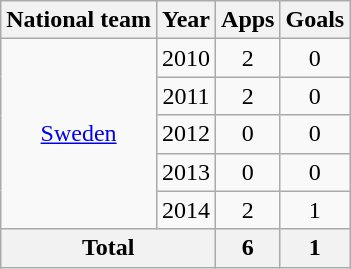<table class="wikitable" style="text-align:center;">
<tr>
<th>National team</th>
<th>Year</th>
<th>Apps</th>
<th>Goals</th>
</tr>
<tr>
<td rowspan="5"><a href='#'>Sweden</a></td>
<td>2010</td>
<td>2</td>
<td>0</td>
</tr>
<tr>
<td>2011</td>
<td>2</td>
<td>0</td>
</tr>
<tr>
<td>2012</td>
<td>0</td>
<td>0</td>
</tr>
<tr>
<td>2013</td>
<td>0</td>
<td>0</td>
</tr>
<tr>
<td>2014</td>
<td>2</td>
<td>1</td>
</tr>
<tr>
<th colspan="2">Total</th>
<th>6</th>
<th>1</th>
</tr>
</table>
